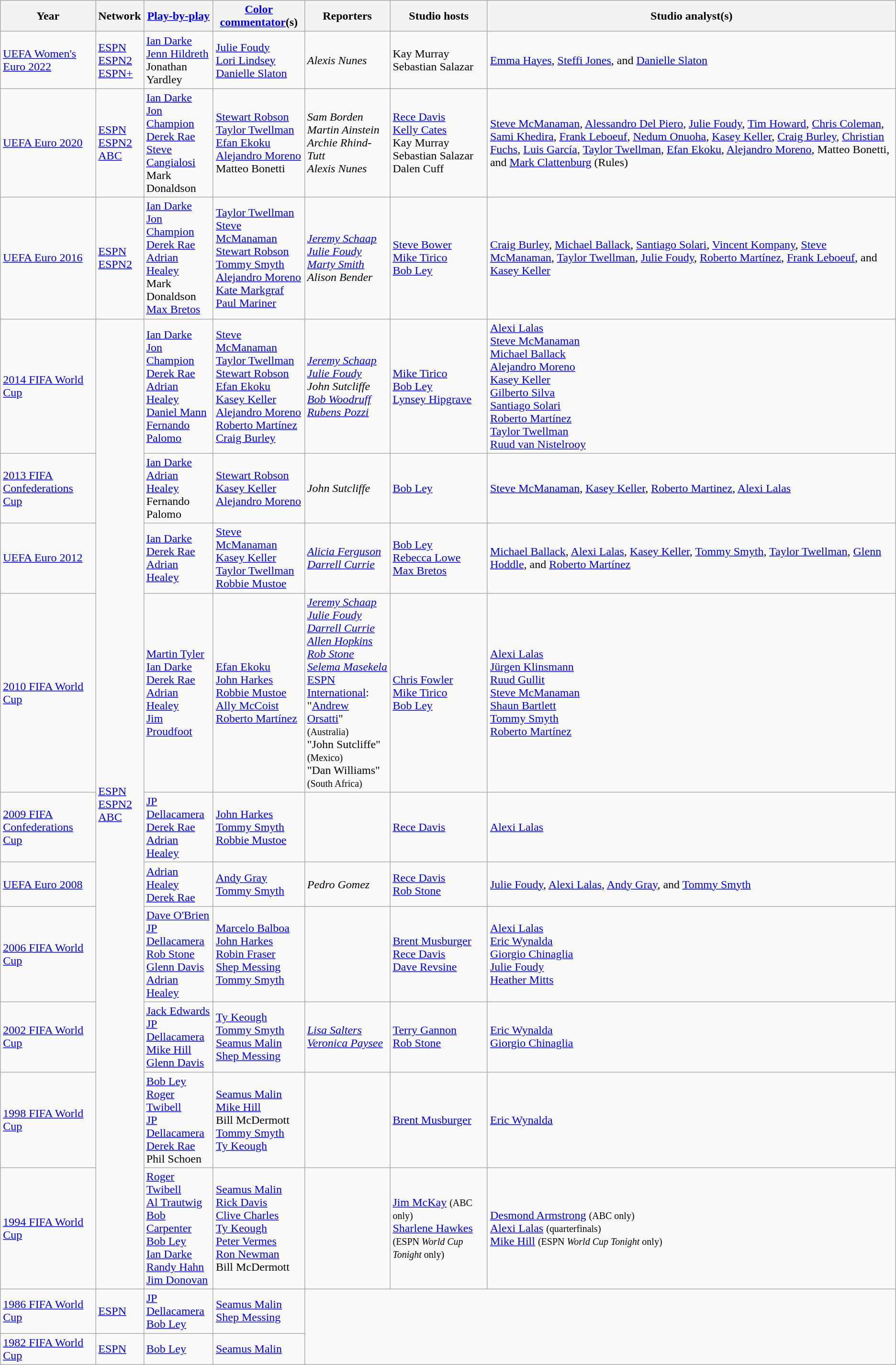<table class="wikitable">
<tr>
<th>Year</th>
<th>Network</th>
<th><a href='#'>Play-by-play</a></th>
<th><a href='#'>Color commentator</a>(s)</th>
<th>Reporters</th>
<th>Studio hosts</th>
<th>Studio analyst(s)</th>
</tr>
<tr>
<td><a href='#'>UEFA Women's Euro 2022</a></td>
<td><a href='#'>ESPN</a><br><a href='#'>ESPN2</a><br><a href='#'>ESPN+</a></td>
<td><a href='#'>Ian Darke</a><br><a href='#'>Jenn Hildreth</a><br>Jonathan Yardley</td>
<td><a href='#'>Julie Foudy</a><br><a href='#'>Lori Lindsey</a><br><a href='#'>Danielle Slaton</a></td>
<td><em>Alexis Nunes</em></td>
<td>Kay Murray<br>Sebastian Salazar</td>
<td><a href='#'>Emma Hayes</a>, <a href='#'>Steffi Jones</a>, and <a href='#'>Danielle Slaton</a></td>
</tr>
<tr>
<td><a href='#'>UEFA Euro 2020</a></td>
<td><a href='#'>ESPN</a><br><a href='#'>ESPN2</a><br><a href='#'>ABC</a></td>
<td><a href='#'>Ian Darke</a><br><a href='#'>Jon Champion</a><br><a href='#'>Derek Rae</a><br><a href='#'>Steve Cangialosi</a><br>Mark Donaldson</td>
<td><a href='#'>Stewart Robson</a><br><a href='#'>Taylor Twellman</a><br><a href='#'>Efan Ekoku</a><br><a href='#'>Alejandro Moreno</a><br>Matteo Bonetti</td>
<td><em>Sam Borden</em><br><em>Martin Ainstein</em><br><em>Archie Rhind-Tutt</em><br><em>Alexis Nunes</em></td>
<td><a href='#'>Rece Davis</a><br><a href='#'>Kelly Cates</a><br>Kay Murray<br>Sebastian Salazar<br>Dalen Cuff</td>
<td><a href='#'>Steve McManaman</a>, <a href='#'>Alessandro Del Piero</a>, <a href='#'>Julie Foudy</a>, <a href='#'>Tim Howard</a>, <a href='#'>Chris Coleman</a>, <a href='#'>Sami Khedira</a>, <a href='#'>Frank Leboeuf</a>, <a href='#'>Nedum Onuoha</a>, <a href='#'>Kasey Keller</a>, <a href='#'>Craig Burley</a>, <a href='#'>Christian Fuchs</a>, <a href='#'>Luis García</a>, <a href='#'>Taylor Twellman</a>, <a href='#'>Efan Ekoku</a>, <a href='#'>Alejandro Moreno</a>, Matteo Bonetti, and <a href='#'>Mark Clattenburg</a> (Rules)</td>
</tr>
<tr>
<td><a href='#'>UEFA Euro 2016</a></td>
<td><a href='#'>ESPN</a><br><a href='#'>ESPN2</a></td>
<td><a href='#'>Ian Darke</a><br><a href='#'>Jon Champion</a><br><a href='#'>Derek Rae</a><br><a href='#'>Adrian Healey</a><br>Mark Donaldson<br><a href='#'>Max Bretos</a></td>
<td><a href='#'>Taylor Twellman</a><br><a href='#'>Steve McManaman</a><br><a href='#'>Stewart Robson</a><br><a href='#'>Tommy Smyth</a><br><a href='#'>Alejandro Moreno</a><br><a href='#'>Kate Markgraf</a><br><a href='#'>Paul Mariner</a></td>
<td><em><a href='#'>Jeremy Schaap</a></em><br><em><a href='#'>Julie Foudy</a></em><br><em><a href='#'>Marty Smith</a></em><br><em>Alison Bender</em></td>
<td><a href='#'>Steve Bower</a><br><a href='#'>Mike Tirico</a><br><a href='#'>Bob Ley</a></td>
<td><a href='#'>Craig Burley</a>, <a href='#'>Michael Ballack</a>, <a href='#'>Santiago Solari</a>, <a href='#'>Vincent Kompany</a>, <a href='#'>Steve McManaman</a>, <a href='#'>Taylor Twellman</a>, <a href='#'>Julie Foudy</a>, <a href='#'>Roberto Martínez</a>, <a href='#'>Frank Leboeuf</a>, and <a href='#'>Kasey Keller</a></td>
</tr>
<tr>
<td><a href='#'>2014 FIFA World Cup</a></td>
<td rowspan="10"><a href='#'>ESPN</a><br><a href='#'>ESPN2</a><br><a href='#'>ABC</a></td>
<td><a href='#'>Ian Darke</a><br><a href='#'>Jon Champion</a><br><a href='#'>Derek Rae</a><br><a href='#'>Adrian Healey</a><br><a href='#'>Daniel Mann</a><br><a href='#'>Fernando Palomo</a></td>
<td><a href='#'>Steve McManaman</a><br><a href='#'>Taylor Twellman</a><br><a href='#'>Stewart Robson</a><br><a href='#'>Efan Ekoku</a><br><a href='#'>Kasey Keller</a><br><a href='#'>Alejandro Moreno</a><br><a href='#'>Roberto Martínez</a><br><a href='#'>Craig Burley</a></td>
<td><em><a href='#'>Jeremy Schaap</a></em><br><em><a href='#'>Julie Foudy</a></em><br><em>John Sutcliffe</em><br><em><a href='#'>Bob Woodruff</a></em><br><em><a href='#'>Rubens Pozzi</a></em></td>
<td><a href='#'>Mike Tirico</a><br><a href='#'>Bob Ley</a><br><a href='#'>Lynsey Hipgrave</a></td>
<td><a href='#'>Alexi Lalas</a><br><a href='#'>Steve McManaman</a><br><a href='#'>Michael Ballack</a><br><a href='#'>Alejandro Moreno</a><br><a href='#'>Kasey Keller</a><br><a href='#'>Gilberto Silva</a><br><a href='#'>Santiago Solari</a><br><a href='#'>Roberto Martínez</a><br><a href='#'>Taylor Twellman</a><br><a href='#'>Ruud van Nistelrooy</a></td>
</tr>
<tr>
<td><a href='#'>2013 FIFA Confederations Cup</a></td>
<td><a href='#'>Ian Darke</a><br><a href='#'>Adrian Healey</a><br>Fernando Palomo</td>
<td><a href='#'>Stewart Robson</a><br><a href='#'>Kasey Keller</a><br><a href='#'>Alejandro Moreno</a></td>
<td><em>John Sutcliffe</em></td>
<td><a href='#'>Bob Ley</a></td>
<td><a href='#'>Steve McManaman</a>, <a href='#'>Kasey Keller</a>, <a href='#'>Roberto Martinez</a>, <a href='#'>Alexi Lalas</a></td>
</tr>
<tr>
<td><a href='#'>UEFA Euro 2012</a></td>
<td><a href='#'>Ian Darke</a><br><a href='#'>Derek Rae</a><br><a href='#'>Adrian Healey</a></td>
<td><a href='#'>Steve McManaman</a><br><a href='#'>Kasey Keller</a><br><a href='#'>Taylor Twellman</a><br><a href='#'>Robbie Mustoe</a></td>
<td><em><a href='#'>Alicia Ferguson</a></em><br><em><a href='#'>Darrell Currie</a></em></td>
<td><a href='#'>Bob Ley</a><br><a href='#'>Rebecca Lowe</a><br><a href='#'>Max Bretos</a></td>
<td><a href='#'>Michael Ballack</a>, <a href='#'>Alexi Lalas</a>, <a href='#'>Kasey Keller</a>, <a href='#'>Tommy Smyth</a>, <a href='#'>Taylor Twellman</a>, <a href='#'>Glenn Hoddle</a>, and <a href='#'>Roberto Martínez</a></td>
</tr>
<tr>
<td><a href='#'>2010 FIFA World Cup</a></td>
<td><a href='#'>Martin Tyler</a><br><a href='#'>Ian Darke</a><br><a href='#'>Derek Rae</a><br><a href='#'>Adrian Healey</a><br><a href='#'>Jim Proudfoot</a></td>
<td><a href='#'>Efan Ekoku</a><br><a href='#'>John Harkes</a><br><a href='#'>Robbie Mustoe</a><br><a href='#'>Ally McCoist</a><br><a href='#'>Roberto Martínez</a></td>
<td><em><a href='#'>Jeremy Schaap</a></em><br><em><a href='#'>Julie Foudy</a></em><br><em><a href='#'>Darrell Currie</a></em><br><em><a href='#'>Allen Hopkins</a></em><br><em><a href='#'>Rob Stone</a></em><br><em><a href='#'>Selema Masekela</a></em><br><a href='#'>ESPN International</a>:<br>"<a href='#'>Andrew Orsatti</a>" <small>(Australia)</small><br>"John Sutcliffe" <small>(Mexico)</small><br>"Dan Williams" <small>(South Africa)</small></td>
<td><a href='#'>Chris Fowler</a><br><a href='#'>Mike Tirico</a><br><a href='#'>Bob Ley</a></td>
<td><a href='#'>Alexi Lalas</a><br><a href='#'>Jürgen Klinsmann</a><br><a href='#'>Ruud Gullit</a><br><a href='#'>Steve McManaman</a><br><a href='#'>Shaun Bartlett</a><br><a href='#'>Tommy Smyth</a><br><a href='#'>Roberto Martínez</a></td>
</tr>
<tr>
<td><a href='#'>2009 FIFA Confederations Cup</a></td>
<td><a href='#'>JP Dellacamera</a><br><a href='#'>Derek Rae</a><br><a href='#'>Adrian Healey</a></td>
<td><a href='#'>John Harkes</a><br><a href='#'>Tommy Smyth</a><br><a href='#'>Robbie Mustoe</a></td>
<td></td>
<td><a href='#'>Rece Davis</a></td>
<td><a href='#'>Alexi Lalas</a></td>
</tr>
<tr>
<td><a href='#'>UEFA Euro 2008</a></td>
<td><a href='#'>Adrian Healey</a><br><a href='#'>Derek Rae</a></td>
<td><a href='#'>Andy Gray</a><br><a href='#'>Tommy Smyth</a></td>
<td><em>Pedro Gomez</em></td>
<td><a href='#'>Rece Davis</a><br><a href='#'>Rob Stone</a></td>
<td><a href='#'>Julie Foudy</a>, <a href='#'>Alexi Lalas</a>, <a href='#'>Andy Gray</a>, and <a href='#'>Tommy Smyth</a></td>
</tr>
<tr>
<td><a href='#'>2006 FIFA World Cup</a></td>
<td><a href='#'>Dave O'Brien</a><br><a href='#'>JP Dellacamera</a><br><a href='#'>Rob Stone</a><br><a href='#'>Glenn Davis</a><br><a href='#'>Adrian Healey</a></td>
<td><a href='#'>Marcelo Balboa</a><br><a href='#'>John Harkes</a><br><a href='#'>Robin Fraser</a><br><a href='#'>Shep Messing</a><br><a href='#'>Tommy Smyth</a></td>
<td></td>
<td><a href='#'>Brent Musburger</a><br><a href='#'>Rece Davis</a><br><a href='#'>Dave Revsine</a></td>
<td><a href='#'>Alexi Lalas</a><br><a href='#'>Eric Wynalda</a><br><a href='#'>Giorgio Chinaglia</a><br><a href='#'>Julie Foudy</a><br><a href='#'>Heather Mitts</a></td>
</tr>
<tr>
<td><a href='#'>2002 FIFA World Cup</a></td>
<td><a href='#'>Jack Edwards</a><br><a href='#'>JP Dellacamera</a><br><a href='#'>Mike Hill</a><br><a href='#'>Glenn Davis</a></td>
<td><a href='#'>Ty Keough</a><br><a href='#'>Tommy Smyth</a><br><a href='#'>Seamus Malin</a><br><a href='#'>Shep Messing</a></td>
<td><em><a href='#'>Lisa Salters</a></em><br><em><a href='#'>Veronica Paysee</a></em></td>
<td><a href='#'>Terry Gannon</a><br><a href='#'>Rob Stone</a></td>
<td><a href='#'>Eric Wynalda</a><br><a href='#'>Giorgio Chinaglia</a></td>
</tr>
<tr>
<td><a href='#'>1998 FIFA World Cup</a></td>
<td><a href='#'>Bob Ley</a><br><a href='#'>Roger Twibell</a><br><a href='#'>JP Dellacamera</a><br><a href='#'>Derek Rae</a><br>Phil Schoen</td>
<td><a href='#'>Seamus Malin</a><br><a href='#'>Mike Hill</a><br>Bill McDermott<br><a href='#'>Tommy Smyth</a><br><a href='#'>Ty Keough</a></td>
<td></td>
<td><a href='#'>Brent Musburger</a></td>
<td><a href='#'>Eric Wynalda</a></td>
</tr>
<tr>
<td><a href='#'>1994 FIFA World Cup</a></td>
<td><a href='#'>Roger Twibell</a><br><a href='#'>Al Trautwig</a><br><a href='#'>Bob Carpenter</a><br><a href='#'>Bob Ley</a><br><a href='#'>Ian Darke</a><br><a href='#'>Randy Hahn</a><br><a href='#'>Jim Donovan</a></td>
<td><a href='#'>Seamus Malin</a><br><a href='#'>Rick Davis</a><br><a href='#'>Clive Charles</a><br><a href='#'>Ty Keough</a><br><a href='#'>Peter Vermes</a><br><a href='#'>Ron Newman</a><br>Bill McDermott</td>
<td></td>
<td><a href='#'>Jim McKay</a> <small>(ABC only)</small><br><a href='#'>Sharlene Hawkes</a> <small>(ESPN <em>World Cup Tonight</em> only)</small></td>
<td><a href='#'>Desmond Armstrong</a> <small>(ABC only)</small><br><a href='#'>Alexi Lalas</a> <small>(quarterfinals)</small><br><a href='#'>Mike Hill</a> <small>(ESPN <em>World Cup Tonight</em> only)</small></td>
</tr>
<tr>
<td><a href='#'>1986 FIFA World Cup</a></td>
<td><a href='#'>ESPN</a></td>
<td><a href='#'>JP Dellacamera</a><br><a href='#'>Bob Ley</a></td>
<td><a href='#'>Seamus Malin</a><br><a href='#'>Shep Messing</a></td>
</tr>
<tr>
<td><a href='#'>1982 FIFA World Cup</a></td>
<td><a href='#'>ESPN</a></td>
<td><a href='#'>Bob Ley</a></td>
<td><a href='#'>Seamus Malin</a></td>
</tr>
</table>
